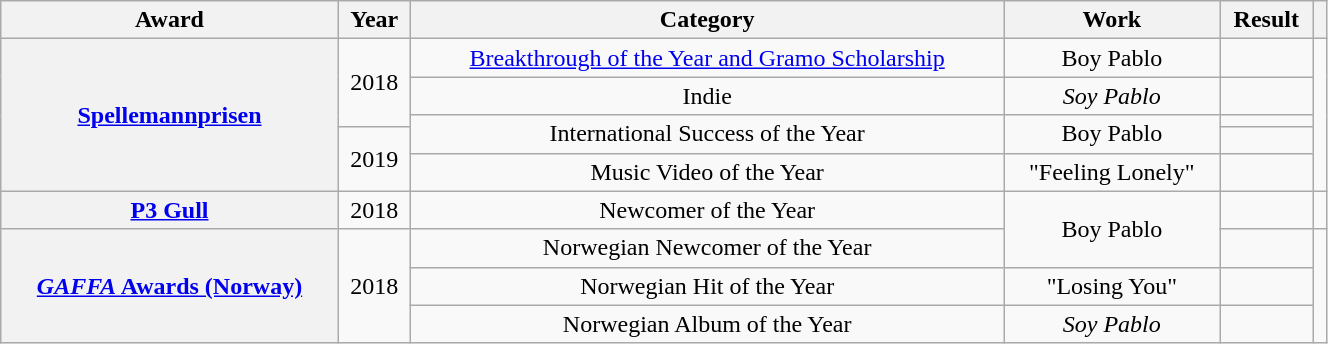<table class="wikitable sortable plainrowheaders" style="width: 70%; text-align:center;">
<tr>
<th scope="col">Award</th>
<th scope="col">Year</th>
<th scope="col">Category</th>
<th scope="col">Work</th>
<th scope="col">Result</th>
<th scope="col" class="unsortable"></th>
</tr>
<tr>
<th rowspan="5" scope="row"><a href='#'>Spellemannprisen</a></th>
<td rowspan="3">2018</td>
<td><a href='#'>Breakthrough of the Year and Gramo Scholarship</a></td>
<td>Boy Pablo</td>
<td></td>
<td rowspan="5"></td>
</tr>
<tr>
<td>Indie</td>
<td><em>Soy Pablo</em></td>
<td></td>
</tr>
<tr>
<td rowspan="2">International Success of the Year</td>
<td rowspan="2">Boy Pablo</td>
<td></td>
</tr>
<tr>
<td rowspan="2">2019</td>
<td></td>
</tr>
<tr>
<td>Music Video of the Year</td>
<td>"Feeling Lonely"</td>
<td></td>
</tr>
<tr>
<th scope="row"><a href='#'>P3 Gull</a></th>
<td>2018</td>
<td>Newcomer of the Year</td>
<td rowspan="2">Boy Pablo</td>
<td></td>
<td></td>
</tr>
<tr>
<th rowspan="3" scope="row"><a href='#'><em>GAFFA</em> Awards (Norway)</a></th>
<td rowspan="3">2018</td>
<td>Norwegian Newcomer of the Year</td>
<td></td>
<td rowspan="3"></td>
</tr>
<tr>
<td>Norwegian Hit of the Year</td>
<td>"Losing You"</td>
<td></td>
</tr>
<tr>
<td>Norwegian Album of the Year</td>
<td><em>Soy Pablo</em></td>
<td></td>
</tr>
</table>
